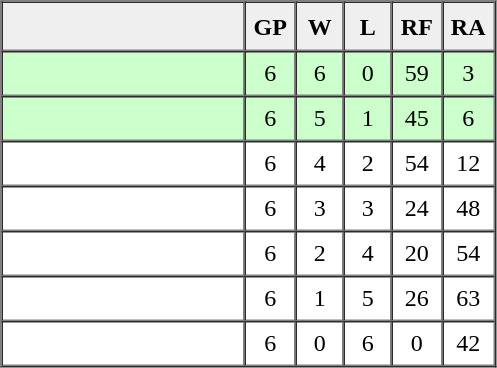<table border=1 cellpadding=5 cellspacing=0>
<tr>
<th bgcolor="#efefef" width="150">　</th>
<th bgcolor="#efefef" width="20">GP</th>
<th bgcolor="#efefef" width="20">W</th>
<th bgcolor="#efefef" width="20">L</th>
<th bgcolor="#efefef" width="20">RF</th>
<th bgcolor="#efefef" width="20">RA</th>
</tr>
<tr align=center bgcolor="#ccffcc">
<td align=left></td>
<td>6</td>
<td>6</td>
<td>0</td>
<td>59</td>
<td>3</td>
</tr>
<tr align=center bgcolor="#ccffcc">
<td align=left></td>
<td>6</td>
<td>5</td>
<td>1</td>
<td>45</td>
<td>6</td>
</tr>
<tr align=center bgcolor="#ffffff">
<td align=left></td>
<td>6</td>
<td>4</td>
<td>2</td>
<td>54</td>
<td>12</td>
</tr>
<tr align=center bgcolor="#ffffff">
<td align=left></td>
<td>6</td>
<td>3</td>
<td>3</td>
<td>24</td>
<td>48</td>
</tr>
<tr align=center bgcolor="#ffffff">
<td align=left></td>
<td>6</td>
<td>2</td>
<td>4</td>
<td>20</td>
<td>54</td>
</tr>
<tr align=center bgcolor="#ffffff">
<td align=left></td>
<td>6</td>
<td>1</td>
<td>5</td>
<td>26</td>
<td>63</td>
</tr>
<tr align=center bgcolor="#ffffff">
<td align=left></td>
<td>6</td>
<td>0</td>
<td>6</td>
<td>0</td>
<td>42</td>
</tr>
</table>
